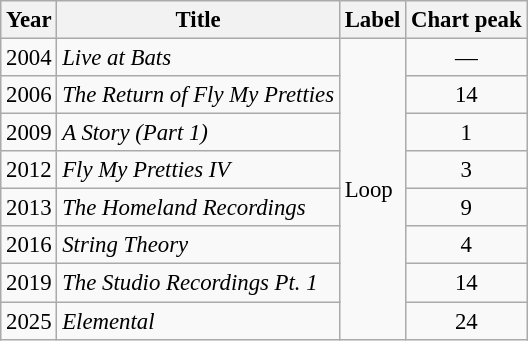<table class="wikitable" style="font-size: 95%;">
<tr>
<th>Year</th>
<th>Title</th>
<th>Label</th>
<th>Chart peak<br></th>
</tr>
<tr>
<td>2004</td>
<td><em>Live at Bats</em></td>
<td rowspan="8">Loop</td>
<td align="center">—</td>
</tr>
<tr>
<td>2006</td>
<td><em>The Return of Fly My Pretties</em></td>
<td align="center">14</td>
</tr>
<tr>
<td>2009</td>
<td><em>A Story (Part 1)</em></td>
<td align="center">1</td>
</tr>
<tr>
<td>2012</td>
<td><em>Fly My Pretties IV</em></td>
<td align="center">3</td>
</tr>
<tr>
<td>2013</td>
<td><em>The Homeland Recordings</em></td>
<td align="center">9</td>
</tr>
<tr>
<td>2016</td>
<td><em>String Theory</em></td>
<td align="center">4<br></td>
</tr>
<tr>
<td>2019</td>
<td><em>The Studio Recordings Pt. 1</em></td>
<td align="center">14<br></td>
</tr>
<tr>
<td>2025</td>
<td><em>Elemental</em></td>
<td align="center">24<br></td>
</tr>
</table>
